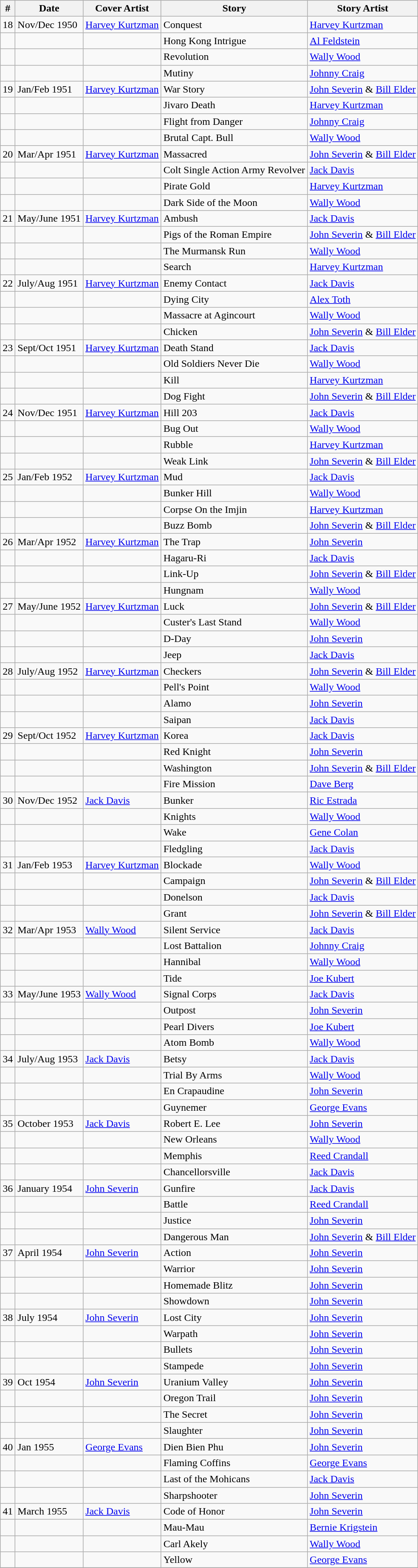<table class="wikitable">
<tr>
<th>#</th>
<th>Date</th>
<th>Cover Artist</th>
<th>Story</th>
<th>Story Artist</th>
</tr>
<tr>
<td>18</td>
<td>Nov/Dec 1950</td>
<td><a href='#'>Harvey Kurtzman</a></td>
<td>Conquest</td>
<td><a href='#'>Harvey Kurtzman</a></td>
</tr>
<tr>
<td></td>
<td></td>
<td></td>
<td>Hong Kong Intrigue</td>
<td><a href='#'>Al Feldstein</a></td>
</tr>
<tr>
<td></td>
<td></td>
<td></td>
<td>Revolution</td>
<td><a href='#'>Wally Wood</a></td>
</tr>
<tr>
<td></td>
<td></td>
<td></td>
<td>Mutiny</td>
<td><a href='#'>Johnny Craig</a></td>
</tr>
<tr>
<td>19</td>
<td>Jan/Feb 1951</td>
<td><a href='#'>Harvey Kurtzman</a></td>
<td>War Story</td>
<td><a href='#'>John Severin</a> & <a href='#'>Bill Elder</a></td>
</tr>
<tr>
<td></td>
<td></td>
<td></td>
<td>Jivaro Death</td>
<td><a href='#'>Harvey Kurtzman</a></td>
</tr>
<tr>
<td></td>
<td></td>
<td></td>
<td>Flight from Danger</td>
<td><a href='#'>Johnny Craig</a></td>
</tr>
<tr>
<td></td>
<td></td>
<td></td>
<td>Brutal Capt. Bull</td>
<td><a href='#'>Wally Wood</a></td>
</tr>
<tr>
<td>20</td>
<td>Mar/Apr 1951</td>
<td><a href='#'>Harvey Kurtzman</a></td>
<td>Massacred</td>
<td><a href='#'>John Severin</a> & <a href='#'>Bill Elder</a></td>
</tr>
<tr>
<td></td>
<td></td>
<td></td>
<td>Colt Single Action Army Revolver</td>
<td><a href='#'>Jack Davis</a></td>
</tr>
<tr>
<td></td>
<td></td>
<td></td>
<td>Pirate Gold</td>
<td><a href='#'>Harvey Kurtzman</a></td>
</tr>
<tr>
<td></td>
<td></td>
<td></td>
<td>Dark Side of the Moon</td>
<td><a href='#'>Wally Wood</a></td>
</tr>
<tr>
<td>21</td>
<td>May/June 1951</td>
<td><a href='#'>Harvey Kurtzman</a></td>
<td>Ambush</td>
<td><a href='#'>Jack Davis</a></td>
</tr>
<tr>
<td></td>
<td></td>
<td></td>
<td>Pigs of the Roman Empire</td>
<td><a href='#'>John Severin</a> & <a href='#'>Bill Elder</a></td>
</tr>
<tr>
<td></td>
<td></td>
<td></td>
<td>The Murmansk Run</td>
<td><a href='#'>Wally Wood</a></td>
</tr>
<tr>
<td></td>
<td></td>
<td></td>
<td>Search</td>
<td><a href='#'>Harvey Kurtzman</a></td>
</tr>
<tr>
<td>22</td>
<td>July/Aug 1951</td>
<td><a href='#'>Harvey Kurtzman</a></td>
<td>Enemy Contact</td>
<td><a href='#'>Jack Davis</a></td>
</tr>
<tr>
<td></td>
<td></td>
<td></td>
<td>Dying City</td>
<td><a href='#'>Alex Toth</a></td>
</tr>
<tr>
<td></td>
<td></td>
<td></td>
<td>Massacre at Agincourt</td>
<td><a href='#'>Wally Wood</a></td>
</tr>
<tr>
<td></td>
<td></td>
<td></td>
<td>Chicken</td>
<td><a href='#'>John Severin</a> & <a href='#'>Bill Elder</a></td>
</tr>
<tr>
<td>23</td>
<td>Sept/Oct 1951</td>
<td><a href='#'>Harvey Kurtzman</a></td>
<td>Death Stand</td>
<td><a href='#'>Jack Davis</a></td>
</tr>
<tr>
<td></td>
<td></td>
<td></td>
<td>Old Soldiers Never Die</td>
<td><a href='#'>Wally Wood</a></td>
</tr>
<tr>
<td></td>
<td></td>
<td></td>
<td>Kill</td>
<td><a href='#'>Harvey Kurtzman</a></td>
</tr>
<tr>
<td></td>
<td></td>
<td></td>
<td>Dog Fight</td>
<td><a href='#'>John Severin</a> & <a href='#'>Bill Elder</a></td>
</tr>
<tr>
<td>24</td>
<td>Nov/Dec 1951</td>
<td><a href='#'>Harvey Kurtzman</a></td>
<td>Hill 203</td>
<td><a href='#'>Jack Davis</a></td>
</tr>
<tr>
<td></td>
<td></td>
<td></td>
<td>Bug Out</td>
<td><a href='#'>Wally Wood</a></td>
</tr>
<tr>
<td></td>
<td></td>
<td></td>
<td>Rubble</td>
<td><a href='#'>Harvey Kurtzman</a></td>
</tr>
<tr>
<td></td>
<td></td>
<td></td>
<td>Weak Link</td>
<td><a href='#'>John Severin</a> & <a href='#'>Bill Elder</a></td>
</tr>
<tr>
<td>25</td>
<td>Jan/Feb 1952</td>
<td><a href='#'>Harvey Kurtzman</a></td>
<td>Mud</td>
<td><a href='#'>Jack Davis</a></td>
</tr>
<tr>
<td></td>
<td></td>
<td></td>
<td>Bunker Hill</td>
<td><a href='#'>Wally Wood</a></td>
</tr>
<tr>
<td></td>
<td></td>
<td></td>
<td>Corpse On the Imjin</td>
<td><a href='#'>Harvey Kurtzman</a></td>
</tr>
<tr>
<td></td>
<td></td>
<td></td>
<td>Buzz Bomb</td>
<td><a href='#'>John Severin</a> & <a href='#'>Bill Elder</a></td>
</tr>
<tr>
<td>26</td>
<td>Mar/Apr 1952</td>
<td><a href='#'>Harvey Kurtzman</a></td>
<td>The Trap</td>
<td><a href='#'>John Severin</a></td>
</tr>
<tr>
<td></td>
<td></td>
<td></td>
<td>Hagaru-Ri</td>
<td><a href='#'>Jack Davis</a></td>
</tr>
<tr>
<td></td>
<td></td>
<td></td>
<td>Link-Up</td>
<td><a href='#'>John Severin</a> & <a href='#'>Bill Elder</a></td>
</tr>
<tr>
<td></td>
<td></td>
<td></td>
<td>Hungnam</td>
<td><a href='#'>Wally Wood</a></td>
</tr>
<tr>
<td>27</td>
<td>May/June 1952</td>
<td><a href='#'>Harvey Kurtzman</a></td>
<td>Luck</td>
<td><a href='#'>John Severin</a> & <a href='#'>Bill Elder</a></td>
</tr>
<tr>
<td></td>
<td></td>
<td></td>
<td>Custer's Last Stand</td>
<td><a href='#'>Wally Wood</a></td>
</tr>
<tr>
<td></td>
<td></td>
<td></td>
<td>D-Day</td>
<td><a href='#'>John Severin</a></td>
</tr>
<tr>
<td></td>
<td></td>
<td></td>
<td>Jeep</td>
<td><a href='#'>Jack Davis</a></td>
</tr>
<tr>
<td>28</td>
<td>July/Aug 1952</td>
<td><a href='#'>Harvey Kurtzman</a></td>
<td>Checkers</td>
<td><a href='#'>John Severin</a> & <a href='#'>Bill Elder</a></td>
</tr>
<tr>
<td></td>
<td></td>
<td></td>
<td>Pell's Point</td>
<td><a href='#'>Wally Wood</a></td>
</tr>
<tr>
<td></td>
<td></td>
<td></td>
<td>Alamo</td>
<td><a href='#'>John Severin</a></td>
</tr>
<tr>
<td></td>
<td></td>
<td></td>
<td>Saipan</td>
<td><a href='#'>Jack Davis</a></td>
</tr>
<tr>
<td>29</td>
<td>Sept/Oct 1952</td>
<td><a href='#'>Harvey Kurtzman</a></td>
<td>Korea</td>
<td><a href='#'>Jack Davis</a></td>
</tr>
<tr>
<td></td>
<td></td>
<td></td>
<td>Red Knight</td>
<td><a href='#'>John Severin</a></td>
</tr>
<tr>
<td></td>
<td></td>
<td></td>
<td>Washington</td>
<td><a href='#'>John Severin</a> & <a href='#'>Bill Elder</a></td>
</tr>
<tr>
<td></td>
<td></td>
<td></td>
<td>Fire Mission</td>
<td><a href='#'>Dave Berg</a></td>
</tr>
<tr>
<td>30</td>
<td>Nov/Dec 1952</td>
<td><a href='#'>Jack Davis</a></td>
<td>Bunker</td>
<td><a href='#'>Ric Estrada</a></td>
</tr>
<tr>
<td></td>
<td></td>
<td></td>
<td>Knights</td>
<td><a href='#'>Wally Wood</a></td>
</tr>
<tr>
<td></td>
<td></td>
<td></td>
<td>Wake</td>
<td><a href='#'>Gene Colan</a></td>
</tr>
<tr>
<td></td>
<td></td>
<td></td>
<td>Fledgling</td>
<td><a href='#'>Jack Davis</a></td>
</tr>
<tr>
<td>31</td>
<td>Jan/Feb 1953</td>
<td><a href='#'>Harvey Kurtzman</a></td>
<td>Blockade</td>
<td><a href='#'>Wally Wood</a></td>
</tr>
<tr>
<td></td>
<td></td>
<td></td>
<td>Campaign</td>
<td><a href='#'>John Severin</a> & <a href='#'>Bill Elder</a></td>
</tr>
<tr>
<td></td>
<td></td>
<td></td>
<td>Donelson</td>
<td><a href='#'>Jack Davis</a></td>
</tr>
<tr>
<td></td>
<td></td>
<td></td>
<td>Grant</td>
<td><a href='#'>John Severin</a> & <a href='#'>Bill Elder</a></td>
</tr>
<tr>
<td>32</td>
<td>Mar/Apr 1953</td>
<td><a href='#'>Wally Wood</a></td>
<td>Silent Service</td>
<td><a href='#'>Jack Davis</a></td>
</tr>
<tr>
<td></td>
<td></td>
<td></td>
<td>Lost Battalion</td>
<td><a href='#'>Johnny Craig</a></td>
</tr>
<tr>
<td></td>
<td></td>
<td></td>
<td>Hannibal</td>
<td><a href='#'>Wally Wood</a></td>
</tr>
<tr>
<td></td>
<td></td>
<td></td>
<td>Tide</td>
<td><a href='#'>Joe Kubert</a></td>
</tr>
<tr>
<td>33</td>
<td>May/June 1953</td>
<td><a href='#'>Wally Wood</a></td>
<td>Signal Corps</td>
<td><a href='#'>Jack Davis</a></td>
</tr>
<tr>
<td></td>
<td></td>
<td></td>
<td>Outpost</td>
<td><a href='#'>John Severin</a></td>
</tr>
<tr>
<td></td>
<td></td>
<td></td>
<td>Pearl Divers</td>
<td><a href='#'>Joe Kubert</a></td>
</tr>
<tr>
<td></td>
<td></td>
<td></td>
<td>Atom Bomb</td>
<td><a href='#'>Wally Wood</a></td>
</tr>
<tr>
<td>34</td>
<td>July/Aug 1953</td>
<td><a href='#'>Jack Davis</a></td>
<td>Betsy</td>
<td><a href='#'>Jack Davis</a></td>
</tr>
<tr>
<td></td>
<td></td>
<td></td>
<td>Trial By Arms</td>
<td><a href='#'>Wally Wood</a></td>
</tr>
<tr>
<td></td>
<td></td>
<td></td>
<td>En Crapaudine</td>
<td><a href='#'>John Severin</a></td>
</tr>
<tr>
<td></td>
<td></td>
<td></td>
<td>Guynemer</td>
<td><a href='#'>George Evans</a></td>
</tr>
<tr>
<td>35</td>
<td>October 1953</td>
<td><a href='#'>Jack Davis</a></td>
<td>Robert E. Lee</td>
<td><a href='#'>John Severin</a></td>
</tr>
<tr>
<td></td>
<td></td>
<td></td>
<td>New Orleans</td>
<td><a href='#'>Wally Wood</a></td>
</tr>
<tr>
<td></td>
<td></td>
<td></td>
<td>Memphis</td>
<td><a href='#'>Reed Crandall</a></td>
</tr>
<tr>
<td></td>
<td></td>
<td></td>
<td>Chancellorsville</td>
<td><a href='#'>Jack Davis</a></td>
</tr>
<tr>
<td>36</td>
<td>January 1954</td>
<td><a href='#'>John Severin</a></td>
<td>Gunfire</td>
<td><a href='#'>Jack Davis</a></td>
</tr>
<tr>
<td></td>
<td></td>
<td></td>
<td>Battle</td>
<td><a href='#'>Reed Crandall</a></td>
</tr>
<tr>
<td></td>
<td></td>
<td></td>
<td>Justice</td>
<td><a href='#'>John Severin</a></td>
</tr>
<tr>
<td></td>
<td></td>
<td></td>
<td>Dangerous Man</td>
<td><a href='#'>John Severin</a> & <a href='#'>Bill Elder</a></td>
</tr>
<tr>
<td>37</td>
<td>April 1954</td>
<td><a href='#'>John Severin</a></td>
<td>Action</td>
<td><a href='#'>John Severin</a></td>
</tr>
<tr>
<td></td>
<td></td>
<td></td>
<td>Warrior</td>
<td><a href='#'>John Severin</a></td>
</tr>
<tr>
<td></td>
<td></td>
<td></td>
<td>Homemade Blitz</td>
<td><a href='#'>John Severin</a></td>
</tr>
<tr>
<td></td>
<td></td>
<td></td>
<td>Showdown</td>
<td><a href='#'>John Severin</a></td>
</tr>
<tr>
<td>38</td>
<td>July 1954</td>
<td><a href='#'>John Severin</a></td>
<td>Lost City</td>
<td><a href='#'>John Severin</a></td>
</tr>
<tr>
<td></td>
<td></td>
<td></td>
<td>Warpath</td>
<td><a href='#'>John Severin</a></td>
</tr>
<tr>
<td></td>
<td></td>
<td></td>
<td>Bullets</td>
<td><a href='#'>John Severin</a></td>
</tr>
<tr>
<td></td>
<td></td>
<td></td>
<td>Stampede</td>
<td><a href='#'>John Severin</a></td>
</tr>
<tr>
<td>39</td>
<td>Oct 1954</td>
<td><a href='#'>John Severin</a></td>
<td>Uranium Valley</td>
<td><a href='#'>John Severin</a></td>
</tr>
<tr>
<td></td>
<td></td>
<td></td>
<td>Oregon Trail</td>
<td><a href='#'>John Severin</a></td>
</tr>
<tr>
<td></td>
<td></td>
<td></td>
<td>The Secret</td>
<td><a href='#'>John Severin</a></td>
</tr>
<tr>
<td></td>
<td></td>
<td></td>
<td>Slaughter</td>
<td><a href='#'>John Severin</a></td>
</tr>
<tr>
<td>40</td>
<td>Jan 1955</td>
<td><a href='#'>George Evans</a></td>
<td>Dien Bien Phu</td>
<td><a href='#'>John Severin</a></td>
</tr>
<tr>
<td></td>
<td></td>
<td></td>
<td>Flaming Coffins</td>
<td><a href='#'>George Evans</a></td>
</tr>
<tr>
<td></td>
<td></td>
<td></td>
<td>Last of the Mohicans</td>
<td><a href='#'>Jack Davis</a></td>
</tr>
<tr>
<td></td>
<td></td>
<td></td>
<td>Sharpshooter</td>
<td><a href='#'>John Severin</a></td>
</tr>
<tr>
<td>41</td>
<td>March 1955</td>
<td><a href='#'>Jack Davis</a></td>
<td>Code of Honor</td>
<td><a href='#'>John Severin</a></td>
</tr>
<tr>
<td></td>
<td></td>
<td></td>
<td>Mau-Mau</td>
<td><a href='#'>Bernie Krigstein</a></td>
</tr>
<tr>
<td></td>
<td></td>
<td></td>
<td>Carl Akely</td>
<td><a href='#'>Wally Wood</a></td>
</tr>
<tr>
<td></td>
<td></td>
<td></td>
<td>Yellow</td>
<td><a href='#'>George Evans</a></td>
</tr>
<tr>
</tr>
</table>
